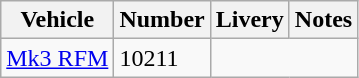<table class="wikitable">
<tr>
<th>Vehicle</th>
<th>Number</th>
<th>Livery</th>
<th>Notes</th>
</tr>
<tr>
<td><a href='#'>Mk3 RFM</a></td>
<td>10211</td>
</tr>
</table>
